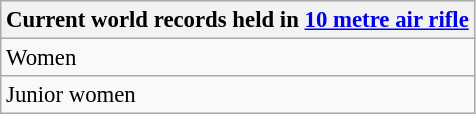<table class="wikitable" style="font-size: 95%">
<tr>
<th colspan=9>Current world records held in <a href='#'>10 metre air rifle</a></th>
</tr>
<tr>
<td>Women<br></td>
</tr>
<tr>
<td rowspan=2>Junior women<br></td>
</tr>
<tr>
</tr>
</table>
